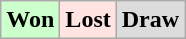<table class="wikitable">
<tr>
<td bgcolor="#ccffcc"><strong>Won</strong></td>
<td bgcolor="FFE4E1"><strong>Lost</strong></td>
<td bgcolor="DCDCDC"><strong>Draw</strong></td>
</tr>
</table>
